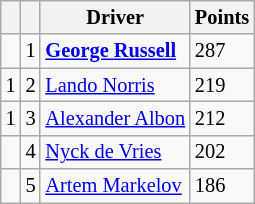<table class="wikitable" style="font-size: 85%;">
<tr>
<th></th>
<th></th>
<th>Driver</th>
<th>Points</th>
</tr>
<tr>
<td></td>
<td align="center">1</td>
<td> <strong><a href='#'>George Russell</a></strong></td>
<td>287</td>
</tr>
<tr>
<td> 1</td>
<td align="center">2</td>
<td> <a href='#'>Lando Norris</a></td>
<td>219</td>
</tr>
<tr>
<td> 1</td>
<td align="center">3</td>
<td> <a href='#'>Alexander Albon</a></td>
<td>212</td>
</tr>
<tr>
<td></td>
<td align="center">4</td>
<td> <a href='#'>Nyck de Vries</a></td>
<td>202</td>
</tr>
<tr>
<td></td>
<td align="center">5</td>
<td> <a href='#'>Artem Markelov</a></td>
<td>186</td>
</tr>
</table>
